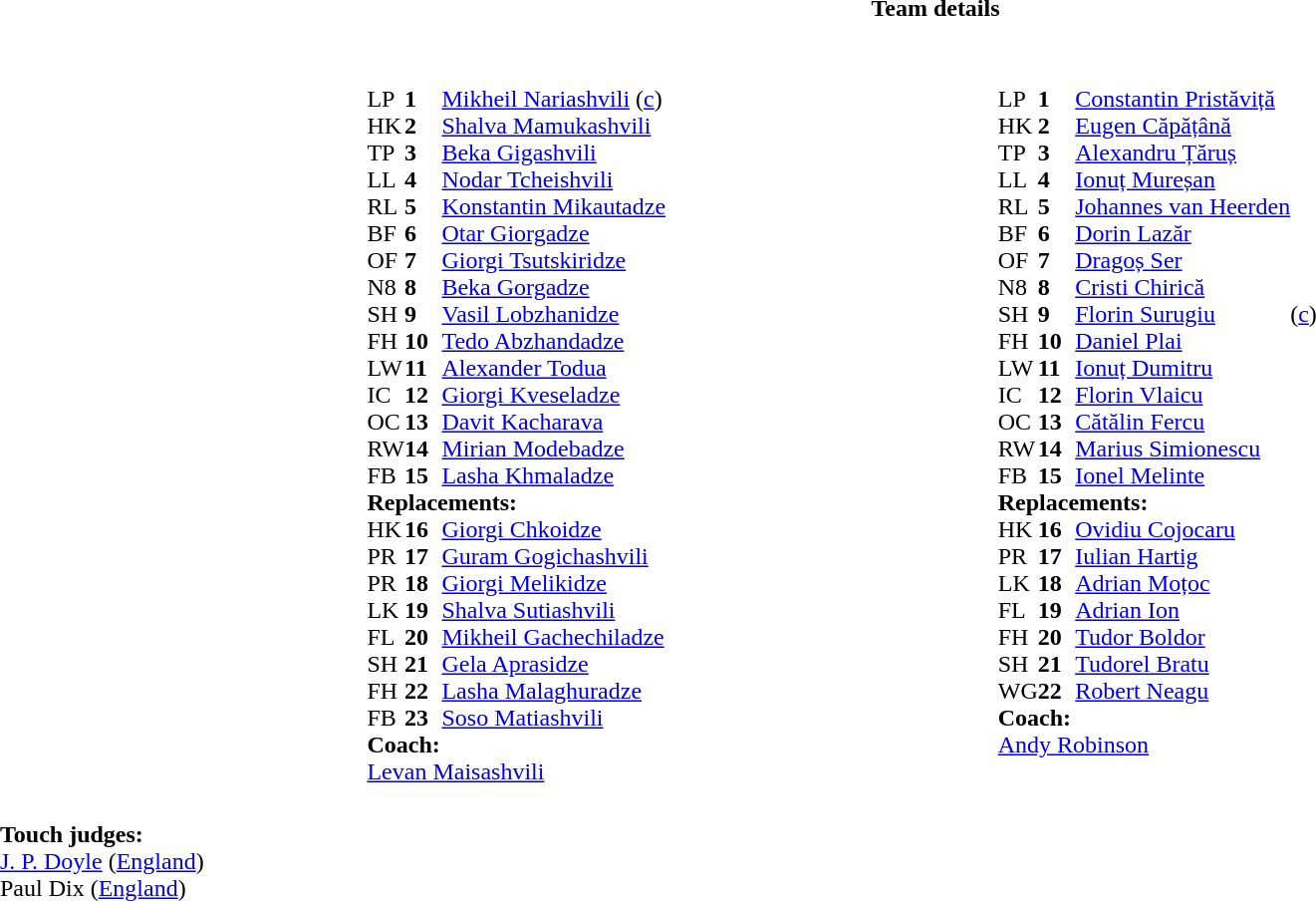<table border="0" width="100%" class="collapsible collapsed" style="text-align: center float:center">
<tr>
<th>Team details</th>
</tr>
<tr>
<td><br><table style="width:80%; horizontal-align: center; padding-left: 10em">
<tr>
<td></td>
<td style="vertical-align: top; width:40%"><br><table cellspacing="0" cellpadding="0">
<tr>
<th width="25"></th>
<th width="25"></th>
</tr>
<tr>
<td>LP</td>
<td><strong>1</strong></td>
<td><a href='#'>Mikheil Nariashvili</a> (<a href='#'>c</a>)</td>
<td></td>
<td></td>
</tr>
<tr>
<td>HK</td>
<td><strong>2</strong></td>
<td><a href='#'>Shalva Mamukashvili</a></td>
<td></td>
<td></td>
</tr>
<tr>
<td>TP</td>
<td><strong>3</strong></td>
<td><a href='#'>Beka Gigashvili</a></td>
<td></td>
<td></td>
</tr>
<tr>
<td>LL</td>
<td><strong>4</strong></td>
<td><a href='#'>Nodar Tcheishvili</a></td>
<td></td>
</tr>
<tr>
<td>RL</td>
<td><strong>5</strong></td>
<td><a href='#'>Konstantin Mikautadze</a></td>
<td></td>
<td></td>
</tr>
<tr>
<td>BF</td>
<td><strong>6</strong></td>
<td><a href='#'>Otar Giorgadze</a></td>
<td></td>
</tr>
<tr>
<td>OF</td>
<td><strong>7</strong></td>
<td><a href='#'>Giorgi Tsutskiridze</a></td>
<td></td>
<td></td>
</tr>
<tr>
<td>N8</td>
<td><strong>8</strong></td>
<td><a href='#'>Beka Gorgadze</a></td>
<td></td>
</tr>
<tr>
<td>SH</td>
<td><strong>9</strong></td>
<td><a href='#'>Vasil Lobzhanidze</a></td>
<td></td>
<td></td>
</tr>
<tr>
<td>FH</td>
<td><strong>10</strong></td>
<td><a href='#'>Tedo Abzhandadze</a></td>
<td></td>
</tr>
<tr>
<td>LW</td>
<td><strong>11</strong></td>
<td><a href='#'>Alexander Todua</a></td>
<td></td>
</tr>
<tr>
<td>IC</td>
<td><strong>12</strong></td>
<td><a href='#'>Giorgi Kveseladze</a></td>
<td></td>
<td></td>
</tr>
<tr>
<td>OC</td>
<td><strong>13</strong></td>
<td><a href='#'>Davit Kacharava</a></td>
<td></td>
</tr>
<tr>
<td>RW</td>
<td><strong>14</strong></td>
<td><a href='#'>Mirian Modebadze</a></td>
<td></td>
</tr>
<tr>
<td>FB</td>
<td><strong>15</strong></td>
<td><a href='#'>Lasha Khmaladze</a></td>
<td></td>
<td></td>
</tr>
<tr>
<td colspan="4"><strong>Replacements:</strong></td>
</tr>
<tr>
<td>HK</td>
<td><strong>16</strong></td>
<td><a href='#'>Giorgi Chkoidze</a></td>
<td></td>
<td></td>
</tr>
<tr>
<td>PR</td>
<td><strong>17</strong></td>
<td><a href='#'>Guram Gogichashvili</a></td>
<td></td>
<td></td>
</tr>
<tr>
<td>PR</td>
<td><strong>18</strong></td>
<td><a href='#'>Giorgi Melikidze</a></td>
<td></td>
<td></td>
</tr>
<tr>
<td>LK</td>
<td><strong>19</strong></td>
<td><a href='#'>Shalva Sutiashvili</a></td>
<td></td>
<td></td>
</tr>
<tr>
<td>FL</td>
<td><strong>20</strong></td>
<td><a href='#'>Mikheil Gachechiladze</a></td>
<td></td>
<td></td>
</tr>
<tr>
<td>SH</td>
<td><strong>21</strong></td>
<td><a href='#'>Gela Aprasidze</a></td>
<td></td>
<td></td>
</tr>
<tr>
<td>FH</td>
<td><strong>22</strong></td>
<td><a href='#'>Lasha Malaghuradze</a></td>
<td></td>
<td></td>
</tr>
<tr>
<td>FB</td>
<td><strong>23</strong></td>
<td><a href='#'>Soso Matiashvili</a></td>
<td></td>
<td></td>
</tr>
<tr>
<td colspan="4"><strong>Coach:</strong></td>
</tr>
<tr>
<td colspan="4"><a href='#'>Levan Maisashvili</a></td>
</tr>
</table>
</td>
<td style="vertical-align:top"></td>
<td style="vertical-align: top; width:40%"><br><table cellspacing="0" cellpadding="0">
<tr>
<th width="25"></th>
<th width="25"></th>
</tr>
<tr>
<td>LP</td>
<td><strong>1</strong></td>
<td><a href='#'>Constantin Pristăviță</a></td>
<td></td>
<td></td>
</tr>
<tr>
<td>HK</td>
<td><strong>2</strong></td>
<td><a href='#'>Eugen Căpățână</a></td>
<td></td>
<td></td>
</tr>
<tr>
<td>TP</td>
<td><strong>3</strong></td>
<td><a href='#'>Alexandru Țăruș</a></td>
<td></td>
</tr>
<tr>
<td>LL</td>
<td><strong>4</strong></td>
<td><a href='#'>Ionuț Mureșan</a></td>
<td></td>
</tr>
<tr>
<td>RL</td>
<td><strong>5</strong></td>
<td><a href='#'>Johannes van Heerden</a></td>
<td></td>
<td></td>
</tr>
<tr>
<td>BF</td>
<td><strong>6</strong></td>
<td><a href='#'>Dorin Lazăr</a></td>
<td></td>
<td></td>
</tr>
<tr>
<td>OF</td>
<td><strong>7</strong></td>
<td><a href='#'>Dragoș Ser</a></td>
<td></td>
</tr>
<tr>
<td>N8</td>
<td><strong>8</strong></td>
<td><a href='#'>Cristi Chirică</a></td>
<td></td>
</tr>
<tr>
<td>SH</td>
<td><strong>9</strong></td>
<td><a href='#'>Florin Surugiu</a></td>
<td>(<a href='#'>c</a>)</td>
</tr>
<tr>
<td>FH</td>
<td><strong>10</strong></td>
<td><a href='#'>Daniel Plai</a></td>
<td></td>
<td></td>
</tr>
<tr>
<td>LW</td>
<td><strong>11</strong></td>
<td><a href='#'>Ionuț Dumitru</a></td>
<td></td>
</tr>
<tr>
<td>IC</td>
<td><strong>12</strong></td>
<td><a href='#'>Florin Vlaicu</a></td>
<td></td>
</tr>
<tr>
<td>OC</td>
<td><strong>13</strong></td>
<td><a href='#'>Cătălin Fercu</a></td>
<td></td>
</tr>
<tr>
<td>RW</td>
<td><strong>14</strong></td>
<td><a href='#'>Marius Simionescu</a></td>
<td></td>
<td></td>
</tr>
<tr>
<td>FB</td>
<td><strong>15</strong></td>
<td><a href='#'>Ionel Melinte</a></td>
<td></td>
</tr>
<tr>
<td colspan="4"><strong>Replacements:</strong></td>
</tr>
<tr>
<td>HK</td>
<td><strong>16</strong></td>
<td><a href='#'>Ovidiu Cojocaru</a></td>
<td></td>
<td></td>
</tr>
<tr>
<td>PR</td>
<td><strong>17</strong></td>
<td><a href='#'>Iulian Hartig</a></td>
<td></td>
<td></td>
</tr>
<tr>
<td>LK</td>
<td><strong>18</strong></td>
<td><a href='#'>Adrian Moțoc</a></td>
<td></td>
<td></td>
</tr>
<tr>
<td>FL</td>
<td><strong>19</strong></td>
<td><a href='#'>Adrian Ion</a></td>
<td></td>
<td></td>
</tr>
<tr>
<td>FH</td>
<td><strong>20</strong></td>
<td><a href='#'>Tudor Boldor</a></td>
<td></td>
<td></td>
</tr>
<tr>
<td>SH</td>
<td><strong>21</strong></td>
<td><a href='#'>Tudorel Bratu</a></td>
<td></td>
</tr>
<tr>
<td>WG</td>
<td><strong>22</strong></td>
<td><a href='#'>Robert Neagu</a></td>
<td></td>
<td></td>
</tr>
<tr>
<td colspan="4"><strong>Coach:</strong></td>
</tr>
<tr>
<td colspan="4"><a href='#'>Andy Robinson</a></td>
</tr>
</table>
</td>
</tr>
</table>
<table style="width:100%">
<tr>
<td><br><strong>Touch judges:</strong>
<br><a href='#'>J. P. Doyle</a> (<a href='#'>England</a>)
<br>Paul Dix (<a href='#'>England</a>)</td>
</tr>
</table>
</td>
</tr>
</table>
